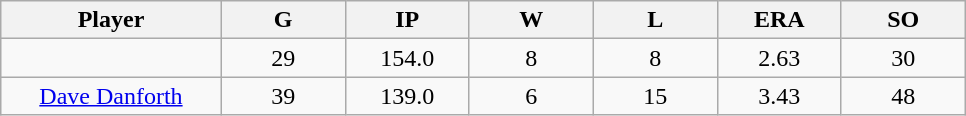<table class="wikitable sortable">
<tr>
<th bgcolor="#DDDDFF" width="16%">Player</th>
<th bgcolor="#DDDDFF" width="9%">G</th>
<th bgcolor="#DDDDFF" width="9%">IP</th>
<th bgcolor="#DDDDFF" width="9%">W</th>
<th bgcolor="#DDDDFF" width="9%">L</th>
<th bgcolor="#DDDDFF" width="9%">ERA</th>
<th bgcolor="#DDDDFF" width="9%">SO</th>
</tr>
<tr align="center">
<td></td>
<td>29</td>
<td>154.0</td>
<td>8</td>
<td>8</td>
<td>2.63</td>
<td>30</td>
</tr>
<tr align="center">
<td><a href='#'>Dave Danforth</a></td>
<td>39</td>
<td>139.0</td>
<td>6</td>
<td>15</td>
<td>3.43</td>
<td>48</td>
</tr>
</table>
